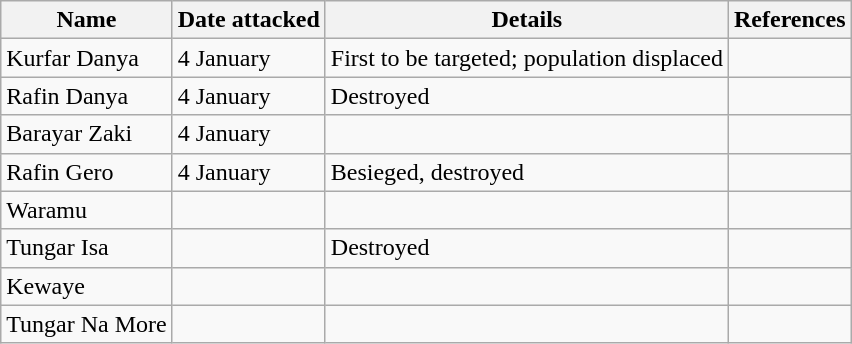<table class="wikitable">
<tr>
<th>Name</th>
<th>Date attacked</th>
<th>Details</th>
<th>References</th>
</tr>
<tr>
<td>Kurfar Danya</td>
<td>4 January</td>
<td>First to be targeted; population displaced</td>
<td></td>
</tr>
<tr>
<td>Rafin Danya</td>
<td>4 January</td>
<td>Destroyed</td>
<td></td>
</tr>
<tr>
<td>Barayar Zaki</td>
<td>4 January</td>
<td></td>
<td></td>
</tr>
<tr>
<td>Rafin Gero</td>
<td>4 January</td>
<td>Besieged, destroyed</td>
<td></td>
</tr>
<tr>
<td>Waramu</td>
<td></td>
<td></td>
<td></td>
</tr>
<tr>
<td>Tungar Isa</td>
<td></td>
<td>Destroyed</td>
<td></td>
</tr>
<tr>
<td>Kewaye</td>
<td></td>
<td></td>
<td></td>
</tr>
<tr>
<td>Tungar Na More</td>
<td></td>
<td></td>
<td></td>
</tr>
</table>
